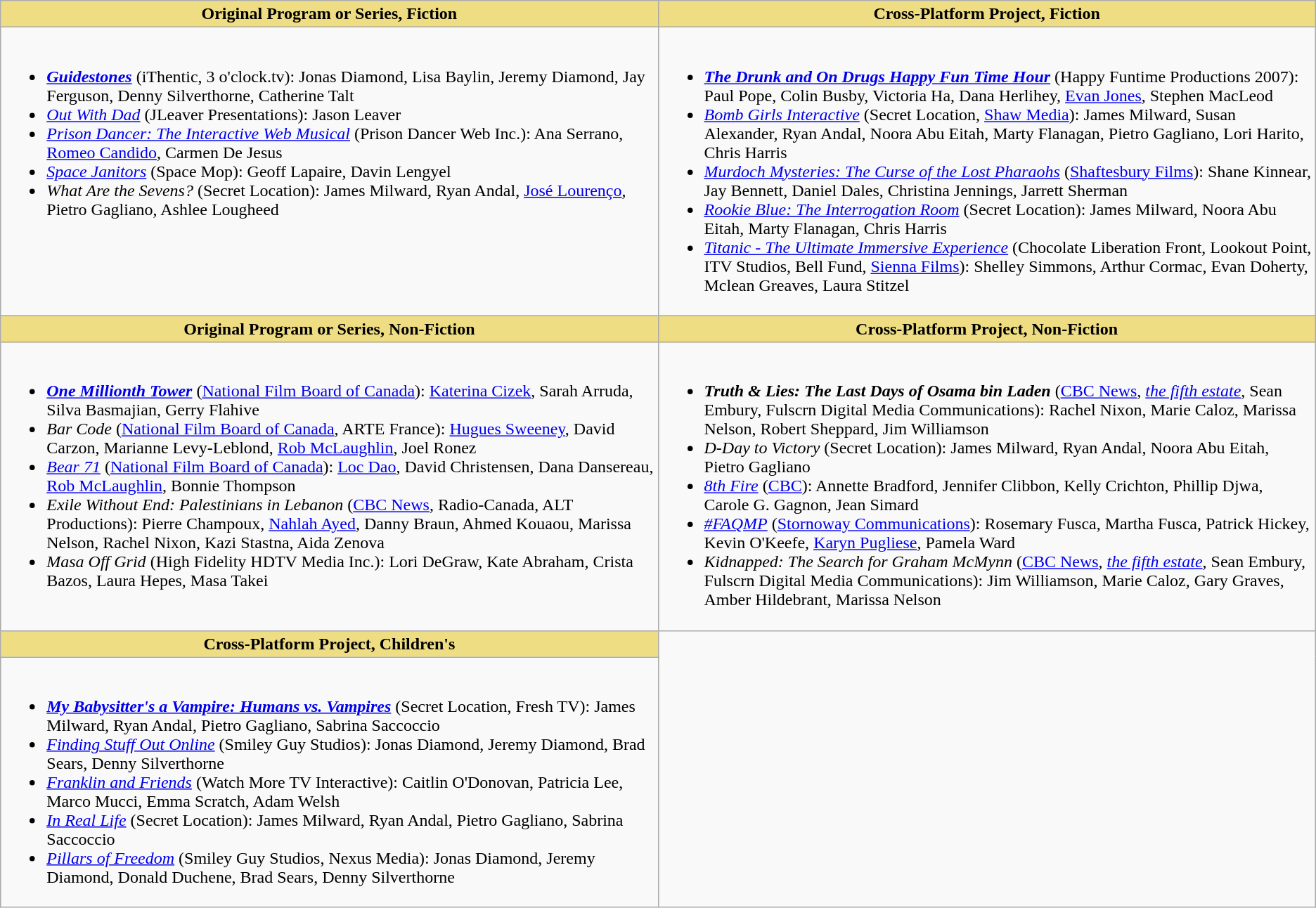<table class=wikitable>
<tr>
<th style="background:#EEDD82; width:50%">Original Program or Series, Fiction</th>
<th style="background:#EEDD82; width:50%">Cross-Platform Project, Fiction</th>
</tr>
<tr>
<td valign="top"><br><ul><li> <strong><em><a href='#'>Guidestones</a></em></strong> (iThentic, 3 o'clock.tv): Jonas Diamond, Lisa Baylin, Jeremy Diamond, Jay Ferguson, Denny Silverthorne, Catherine Talt</li><li><em><a href='#'>Out With Dad</a></em> (JLeaver Presentations): Jason Leaver</li><li><em><a href='#'>Prison Dancer: The Interactive Web Musical</a></em> (Prison Dancer Web Inc.): Ana Serrano, <a href='#'>Romeo Candido</a>, Carmen De Jesus</li><li><em><a href='#'>Space Janitors</a></em> (Space Mop): Geoff Lapaire, Davin Lengyel</li><li><em>What Are the Sevens?</em> (Secret Location): James Milward, Ryan Andal, <a href='#'>José Lourenço</a>, Pietro Gagliano, Ashlee Lougheed</li></ul></td>
<td valign="top"><br><ul><li> <strong><em><a href='#'>The Drunk and On Drugs Happy Fun Time Hour</a></em></strong> (Happy Funtime Productions 2007): Paul Pope, Colin Busby, Victoria Ha, Dana Herlihey, <a href='#'>Evan Jones</a>, Stephen MacLeod</li><li><em><a href='#'>Bomb Girls Interactive</a></em> (Secret Location, <a href='#'>Shaw Media</a>): James Milward, Susan Alexander, Ryan Andal, Noora Abu Eitah, Marty Flanagan, Pietro Gagliano, Lori Harito, Chris Harris</li><li><em><a href='#'>Murdoch Mysteries: The Curse of the Lost Pharaohs</a></em> (<a href='#'>Shaftesbury Films</a>): Shane Kinnear, Jay Bennett, Daniel Dales, Christina Jennings, Jarrett Sherman</li><li><em><a href='#'>Rookie Blue: The Interrogation Room</a></em> (Secret Location): James Milward, Noora Abu Eitah, Marty Flanagan, Chris Harris</li><li><em><a href='#'>Titanic - The Ultimate Immersive Experience</a></em> (Chocolate Liberation Front, Lookout Point, ITV Studios, Bell Fund, <a href='#'>Sienna Films</a>): Shelley Simmons, Arthur Cormac, Evan Doherty, Mclean Greaves, Laura Stitzel</li></ul></td>
</tr>
<tr>
<th style="background:#EEDD82; width:50%">Original Program or Series, Non-Fiction</th>
<th style="background:#EEDD82; width:50%">Cross-Platform Project, Non-Fiction</th>
</tr>
<tr>
<td valign="top"><br><ul><li> <strong><em><a href='#'>One Millionth Tower</a></em></strong> (<a href='#'>National Film Board of Canada</a>): <a href='#'>Katerina Cizek</a>, Sarah Arruda, Silva Basmajian, Gerry Flahive</li><li><em>Bar Code</em> (<a href='#'>National Film Board of Canada</a>, ARTE France): <a href='#'>Hugues Sweeney</a>, David Carzon, Marianne Levy-Leblond, <a href='#'>Rob McLaughlin</a>, Joel Ronez</li><li><em><a href='#'>Bear 71</a></em> (<a href='#'>National Film Board of Canada</a>): <a href='#'>Loc Dao</a>, David Christensen, Dana Dansereau, <a href='#'>Rob McLaughlin</a>, Bonnie Thompson</li><li><em>Exile Without End: Palestinians in Lebanon</em> (<a href='#'>CBC News</a>, Radio-Canada, ALT Productions): Pierre Champoux, <a href='#'>Nahlah Ayed</a>, Danny Braun, Ahmed Kouaou, Marissa Nelson, Rachel Nixon, Kazi Stastna, Aida Zenova</li><li><em>Masa Off Grid</em> (High Fidelity HDTV Media Inc.): Lori DeGraw, Kate Abraham, Crista Bazos, Laura Hepes, Masa Takei</li></ul></td>
<td valign="top"><br><ul><li> <strong><em>Truth & Lies: The Last Days of Osama bin Laden</em></strong> (<a href='#'>CBC News</a>, <em><a href='#'>the fifth estate</a></em>, Sean Embury, Fulscrn Digital Media Communications): Rachel Nixon, Marie Caloz, Marissa Nelson, Robert Sheppard, Jim Williamson</li><li><em>D-Day to Victory</em> (Secret Location): James Milward, Ryan Andal, Noora Abu Eitah, Pietro Gagliano</li><li><em><a href='#'>8th Fire</a></em> (<a href='#'>CBC</a>): Annette Bradford, Jennifer Clibbon, Kelly Crichton, Phillip Djwa, Carole G. Gagnon, Jean Simard</li><li><em><a href='#'>#FAQMP</a></em> (<a href='#'>Stornoway Communications</a>): Rosemary Fusca, Martha Fusca, Patrick Hickey, Kevin O'Keefe, <a href='#'>Karyn Pugliese</a>, Pamela Ward</li><li><em>Kidnapped: The Search for Graham McMynn</em> (<a href='#'>CBC News</a>, <em><a href='#'>the fifth estate</a></em>, Sean Embury, Fulscrn Digital Media Communications): Jim Williamson, Marie Caloz, Gary Graves, Amber Hildebrant, Marissa Nelson</li></ul></td>
</tr>
<tr>
<th style="background:#EEDD82; width:50%">Cross-Platform Project, Children's</th>
</tr>
<tr>
<td valign="top"><br><ul><li> <strong><em><a href='#'>My Babysitter's a Vampire: Humans vs. Vampires</a></em></strong> (Secret Location, Fresh TV): James Milward, Ryan Andal, Pietro Gagliano, Sabrina Saccoccio</li><li><em><a href='#'>Finding Stuff Out Online</a></em> (Smiley Guy Studios): Jonas Diamond, Jeremy Diamond, Brad Sears, Denny Silverthorne</li><li><em><a href='#'>Franklin and Friends</a></em> (Watch More TV Interactive): Caitlin O'Donovan, Patricia Lee, Marco Mucci, Emma Scratch, Adam Welsh</li><li><em><a href='#'>In Real Life</a></em> (Secret Location): James Milward, Ryan Andal, Pietro Gagliano, Sabrina Saccoccio</li><li><em><a href='#'>Pillars of Freedom</a></em> (Smiley Guy Studios, Nexus Media): Jonas Diamond, Jeremy Diamond, Donald Duchene, Brad Sears, Denny Silverthorne</li></ul></td>
</tr>
</table>
